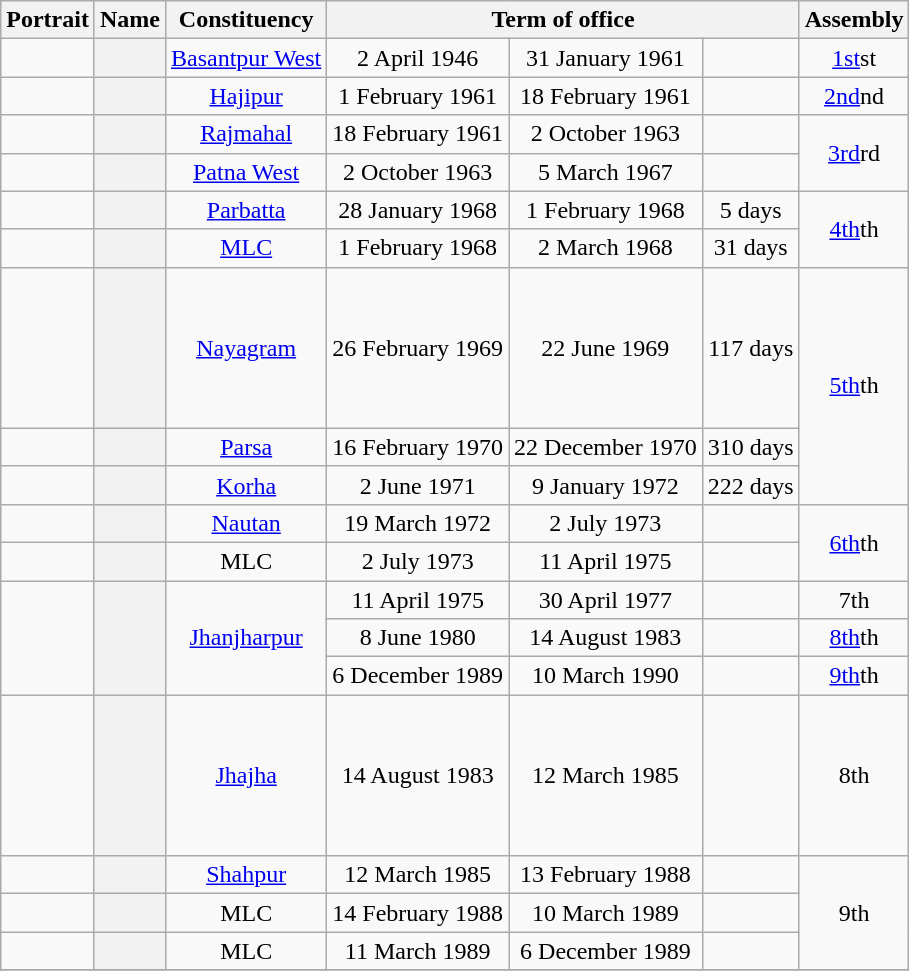<table class="wikitable sortable" style="text-align:center">
<tr align=center>
<th class="unsortable" scope="col">Portrait</th>
<th scope="col">Name</th>
<th scope="col">Constituency</th>
<th colspan=3 scope="colgroup">Term of office</th>
<th scope="col">Assembly</th>
</tr>
<tr align=center>
<td rowspan="2"></td>
<th scope="row" rowspan=2></th>
<td rowspan="2"><a href='#'>Basantpur West</a></td>
<td rowspan="2">2 April 1946</td>
<td rowspan="2">31 January 1961</td>
<td rowspan="2"></td>
<td><a href='#'>1st</a>st</td>
</tr>
<tr>
<td rowspan="2"><a href='#'>2nd</a>nd</td>
</tr>
<tr align=center>
<td></td>
<th scope="row"></th>
<td><a href='#'>Hajipur</a></td>
<td>1 February 1961</td>
<td>18 February 1961</td>
<td></td>
</tr>
<tr align=center>
<td></td>
<th scope="row"></th>
<td><a href='#'>Rajmahal</a></td>
<td>18 February 1961</td>
<td>2 October 1963</td>
<td></td>
<td rowspan="2"><a href='#'>3rd</a>rd</td>
</tr>
<tr align=center>
<td></td>
<th scope="row"></th>
<td><a href='#'>Patna West</a></td>
<td>2 October 1963</td>
<td>5 March 1967</td>
<td></td>
</tr>
<tr align=center>
<td></td>
<th scope="row"></th>
<td><a href='#'>Parbatta</a></td>
<td>28 January 1968</td>
<td>1 February 1968</td>
<td>5 days</td>
<td rowspan="2"><a href='#'>4th</a>th</td>
</tr>
<tr align=center>
<td></td>
<th scope="row"></th>
<td><a href='#'>MLC</a></td>
<td>1 February 1968</td>
<td>2 March 1968</td>
<td>31 days</td>
</tr>
<tr align=center>
<td align="center" height="100px"></td>
<th scope="row"></th>
<td><a href='#'>Nayagram</a></td>
<td>26 February 1969</td>
<td>22 June 1969</td>
<td>117 days</td>
<td rowspan="3"><a href='#'>5th</a>th</td>
</tr>
<tr align=center>
<td></td>
<th scope="row"></th>
<td><a href='#'>Parsa</a></td>
<td>16 February 1970</td>
<td>22 December 1970</td>
<td>310 days</td>
</tr>
<tr align=center>
<td></td>
<th scope="row"></th>
<td><a href='#'>Korha</a></td>
<td>2 June 1971</td>
<td>9 January 1972</td>
<td>222 days</td>
</tr>
<tr align=center>
<td></td>
<th scope="row"></th>
<td><a href='#'>Nautan</a></td>
<td>19 March 1972</td>
<td>2 July 1973</td>
<td></td>
<td rowspan="2"><a href='#'>6th</a>th</td>
</tr>
<tr align=center>
<td></td>
<th scope="row"></th>
<td>MLC</td>
<td>2 July 1973</td>
<td>11 April 1975</td>
<td></td>
</tr>
<tr align=center>
<td rowspan="3"></td>
<th scope="row" rowspan="3"></th>
<td rowspan="3"><a href='#'>Jhanjharpur</a></td>
<td>11 April 1975</td>
<td>30 April 1977</td>
<td></td>
<td>7th</td>
</tr>
<tr>
<td>8 June 1980</td>
<td>14 August 1983</td>
<td></td>
<td><a href='#'>8th</a>th</td>
</tr>
<tr>
<td>6 December 1989</td>
<td>10 March 1990</td>
<td></td>
<td><a href='#'>9th</a>th</td>
</tr>
<tr align=center>
<td align="center" height="100px"></td>
<th scope="row"></th>
<td><a href='#'>Jhajha</a></td>
<td>14 August 1983</td>
<td>12 March 1985</td>
<td></td>
<td>8th</td>
</tr>
<tr align=center>
<td></td>
<th scope="row"></th>
<td><a href='#'>Shahpur</a></td>
<td>12 March 1985</td>
<td>13 February 1988</td>
<td></td>
<td rowspan="3">9th</td>
</tr>
<tr align=center>
<td></td>
<th scope="row"></th>
<td>MLC</td>
<td>14 February 1988</td>
<td>10 March 1989</td>
<td></td>
</tr>
<tr align=center>
<td></td>
<th scope="row"></th>
<td>MLC</td>
<td>11 March 1989</td>
<td>6 December 1989</td>
<td></td>
</tr>
<tr align=center>
</tr>
</table>
